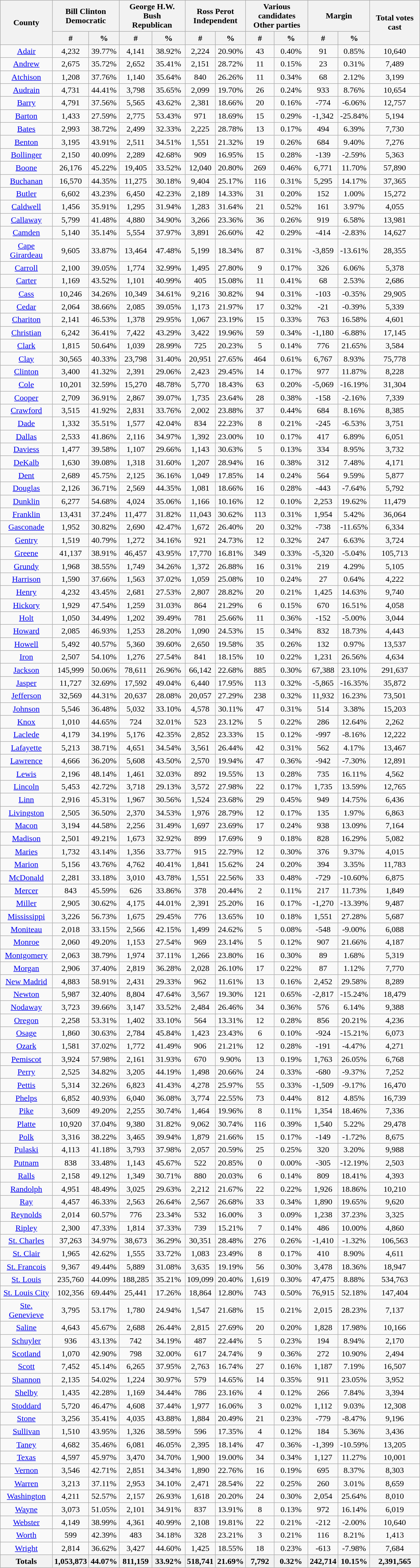<table width="65%" class="wikitable sortable">
<tr>
<th style="text-align:center;" rowspan="2">County</th>
<th style="text-align:center;" colspan="2">Bill Clinton<br>Democratic</th>
<th style="text-align:center;" colspan="2">George H.W. Bush<br>Republican</th>
<th style="text-align:center;" colspan="2">Ross Perot<br>Independent</th>
<th style="text-align:center;" colspan="2">Various candidates<br>Other parties</th>
<th style="text-align:center;" colspan="2">Margin</th>
<th colspan="1" rowspan="2" style="text-align:center;">Total votes cast</th>
</tr>
<tr>
<th style="text-align:center;" data-sort-type="number">#</th>
<th style="text-align:center;" data-sort-type="number">%</th>
<th style="text-align:center;" data-sort-type="number">#</th>
<th style="text-align:center;" data-sort-type="number">%</th>
<th style="text-align:center;" data-sort-type="number">#</th>
<th style="text-align:center;" data-sort-type="number">%</th>
<th style="text-align:center;" data-sort-type="number">#</th>
<th style="text-align:center;" data-sort-type="number">%</th>
<th style="text-align:center;" data-sort-type="number">#</th>
<th style="text-align:center;" data-sort-type="number">%</th>
</tr>
<tr style="text-align:center;">
<td><a href='#'>Adair</a></td>
<td>4,232</td>
<td>39.77%</td>
<td>4,141</td>
<td>38.92%</td>
<td>2,224</td>
<td>20.90%</td>
<td>43</td>
<td>0.40%</td>
<td>91</td>
<td>0.85%</td>
<td>10,640</td>
</tr>
<tr style="text-align:center;">
<td><a href='#'>Andrew</a></td>
<td>2,675</td>
<td>35.72%</td>
<td>2,652</td>
<td>35.41%</td>
<td>2,151</td>
<td>28.72%</td>
<td>11</td>
<td>0.15%</td>
<td>23</td>
<td>0.31%</td>
<td>7,489</td>
</tr>
<tr style="text-align:center;">
<td><a href='#'>Atchison</a></td>
<td>1,208</td>
<td>37.76%</td>
<td>1,140</td>
<td>35.64%</td>
<td>840</td>
<td>26.26%</td>
<td>11</td>
<td>0.34%</td>
<td>68</td>
<td>2.12%</td>
<td>3,199</td>
</tr>
<tr style="text-align:center;">
<td><a href='#'>Audrain</a></td>
<td>4,731</td>
<td>44.41%</td>
<td>3,798</td>
<td>35.65%</td>
<td>2,099</td>
<td>19.70%</td>
<td>26</td>
<td>0.24%</td>
<td>933</td>
<td>8.76%</td>
<td>10,654</td>
</tr>
<tr style="text-align:center;">
<td><a href='#'>Barry</a></td>
<td>4,791</td>
<td>37.56%</td>
<td>5,565</td>
<td>43.62%</td>
<td>2,381</td>
<td>18.66%</td>
<td>20</td>
<td>0.16%</td>
<td>-774</td>
<td>-6.06%</td>
<td>12,757</td>
</tr>
<tr style="text-align:center;">
<td><a href='#'>Barton</a></td>
<td>1,433</td>
<td>27.59%</td>
<td>2,775</td>
<td>53.43%</td>
<td>971</td>
<td>18.69%</td>
<td>15</td>
<td>0.29%</td>
<td>-1,342</td>
<td>-25.84%</td>
<td>5,194</td>
</tr>
<tr style="text-align:center;">
<td><a href='#'>Bates</a></td>
<td>2,993</td>
<td>38.72%</td>
<td>2,499</td>
<td>32.33%</td>
<td>2,225</td>
<td>28.78%</td>
<td>13</td>
<td>0.17%</td>
<td>494</td>
<td>6.39%</td>
<td>7,730</td>
</tr>
<tr style="text-align:center;">
<td><a href='#'>Benton</a></td>
<td>3,195</td>
<td>43.91%</td>
<td>2,511</td>
<td>34.51%</td>
<td>1,551</td>
<td>21.32%</td>
<td>19</td>
<td>0.26%</td>
<td>684</td>
<td>9.40%</td>
<td>7,276</td>
</tr>
<tr style="text-align:center;">
<td><a href='#'>Bollinger</a></td>
<td>2,150</td>
<td>40.09%</td>
<td>2,289</td>
<td>42.68%</td>
<td>909</td>
<td>16.95%</td>
<td>15</td>
<td>0.28%</td>
<td>-139</td>
<td>-2.59%</td>
<td>5,363</td>
</tr>
<tr style="text-align:center;">
<td><a href='#'>Boone</a></td>
<td>26,176</td>
<td>45.22%</td>
<td>19,405</td>
<td>33.52%</td>
<td>12,040</td>
<td>20.80%</td>
<td>269</td>
<td>0.46%</td>
<td>6,771</td>
<td>11.70%</td>
<td>57,890</td>
</tr>
<tr style="text-align:center;">
<td><a href='#'>Buchanan</a></td>
<td>16,570</td>
<td>44.35%</td>
<td>11,275</td>
<td>30.18%</td>
<td>9,404</td>
<td>25.17%</td>
<td>116</td>
<td>0.31%</td>
<td>5,295</td>
<td>14.17%</td>
<td>37,365</td>
</tr>
<tr style="text-align:center;">
<td><a href='#'>Butler</a></td>
<td>6,602</td>
<td>43.23%</td>
<td>6,450</td>
<td>42.23%</td>
<td>2,189</td>
<td>14.33%</td>
<td>31</td>
<td>0.20%</td>
<td>152</td>
<td>1.00%</td>
<td>15,272</td>
</tr>
<tr style="text-align:center;">
<td><a href='#'>Caldwell</a></td>
<td>1,456</td>
<td>35.91%</td>
<td>1,295</td>
<td>31.94%</td>
<td>1,283</td>
<td>31.64%</td>
<td>21</td>
<td>0.52%</td>
<td>161</td>
<td>3.97%</td>
<td>4,055</td>
</tr>
<tr style="text-align:center;">
<td><a href='#'>Callaway</a></td>
<td>5,799</td>
<td>41.48%</td>
<td>4,880</td>
<td>34.90%</td>
<td>3,266</td>
<td>23.36%</td>
<td>36</td>
<td>0.26%</td>
<td>919</td>
<td>6.58%</td>
<td>13,981</td>
</tr>
<tr style="text-align:center;">
<td><a href='#'>Camden</a></td>
<td>5,140</td>
<td>35.14%</td>
<td>5,554</td>
<td>37.97%</td>
<td>3,891</td>
<td>26.60%</td>
<td>42</td>
<td>0.29%</td>
<td>-414</td>
<td>-2.83%</td>
<td>14,627</td>
</tr>
<tr style="text-align:center;">
<td><a href='#'>Cape Girardeau</a></td>
<td>9,605</td>
<td>33.87%</td>
<td>13,464</td>
<td>47.48%</td>
<td>5,199</td>
<td>18.34%</td>
<td>87</td>
<td>0.31%</td>
<td>-3,859</td>
<td>-13.61%</td>
<td>28,355</td>
</tr>
<tr style="text-align:center;">
<td><a href='#'>Carroll</a></td>
<td>2,100</td>
<td>39.05%</td>
<td>1,774</td>
<td>32.99%</td>
<td>1,495</td>
<td>27.80%</td>
<td>9</td>
<td>0.17%</td>
<td>326</td>
<td>6.06%</td>
<td>5,378</td>
</tr>
<tr style="text-align:center;">
<td><a href='#'>Carter</a></td>
<td>1,169</td>
<td>43.52%</td>
<td>1,101</td>
<td>40.99%</td>
<td>405</td>
<td>15.08%</td>
<td>11</td>
<td>0.41%</td>
<td>68</td>
<td>2.53%</td>
<td>2,686</td>
</tr>
<tr style="text-align:center;">
<td><a href='#'>Cass</a></td>
<td>10,246</td>
<td>34.26%</td>
<td>10,349</td>
<td>34.61%</td>
<td>9,216</td>
<td>30.82%</td>
<td>94</td>
<td>0.31%</td>
<td>-103</td>
<td>-0.35%</td>
<td>29,905</td>
</tr>
<tr style="text-align:center;">
<td><a href='#'>Cedar</a></td>
<td>2,064</td>
<td>38.66%</td>
<td>2,085</td>
<td>39.05%</td>
<td>1,173</td>
<td>21.97%</td>
<td>17</td>
<td>0.32%</td>
<td>-21</td>
<td>-0.39%</td>
<td>5,339</td>
</tr>
<tr style="text-align:center;">
<td><a href='#'>Chariton</a></td>
<td>2,141</td>
<td>46.53%</td>
<td>1,378</td>
<td>29.95%</td>
<td>1,067</td>
<td>23.19%</td>
<td>15</td>
<td>0.33%</td>
<td>763</td>
<td>16.58%</td>
<td>4,601</td>
</tr>
<tr style="text-align:center;">
<td><a href='#'>Christian</a></td>
<td>6,242</td>
<td>36.41%</td>
<td>7,422</td>
<td>43.29%</td>
<td>3,422</td>
<td>19.96%</td>
<td>59</td>
<td>0.34%</td>
<td>-1,180</td>
<td>-6.88%</td>
<td>17,145</td>
</tr>
<tr style="text-align:center;">
<td><a href='#'>Clark</a></td>
<td>1,815</td>
<td>50.64%</td>
<td>1,039</td>
<td>28.99%</td>
<td>725</td>
<td>20.23%</td>
<td>5</td>
<td>0.14%</td>
<td>776</td>
<td>21.65%</td>
<td>3,584</td>
</tr>
<tr style="text-align:center;">
<td><a href='#'>Clay</a></td>
<td>30,565</td>
<td>40.33%</td>
<td>23,798</td>
<td>31.40%</td>
<td>20,951</td>
<td>27.65%</td>
<td>464</td>
<td>0.61%</td>
<td>6,767</td>
<td>8.93%</td>
<td>75,778</td>
</tr>
<tr style="text-align:center;">
<td><a href='#'>Clinton</a></td>
<td>3,400</td>
<td>41.32%</td>
<td>2,391</td>
<td>29.06%</td>
<td>2,423</td>
<td>29.45%</td>
<td>14</td>
<td>0.17%</td>
<td>977</td>
<td>11.87%</td>
<td>8,228</td>
</tr>
<tr style="text-align:center;">
<td><a href='#'>Cole</a></td>
<td>10,201</td>
<td>32.59%</td>
<td>15,270</td>
<td>48.78%</td>
<td>5,770</td>
<td>18.43%</td>
<td>63</td>
<td>0.20%</td>
<td>-5,069</td>
<td>-16.19%</td>
<td>31,304</td>
</tr>
<tr style="text-align:center;">
<td><a href='#'>Cooper</a></td>
<td>2,709</td>
<td>36.91%</td>
<td>2,867</td>
<td>39.07%</td>
<td>1,735</td>
<td>23.64%</td>
<td>28</td>
<td>0.38%</td>
<td>-158</td>
<td>-2.16%</td>
<td>7,339</td>
</tr>
<tr style="text-align:center;">
<td><a href='#'>Crawford</a></td>
<td>3,515</td>
<td>41.92%</td>
<td>2,831</td>
<td>33.76%</td>
<td>2,002</td>
<td>23.88%</td>
<td>37</td>
<td>0.44%</td>
<td>684</td>
<td>8.16%</td>
<td>8,385</td>
</tr>
<tr style="text-align:center;">
<td><a href='#'>Dade</a></td>
<td>1,332</td>
<td>35.51%</td>
<td>1,577</td>
<td>42.04%</td>
<td>834</td>
<td>22.23%</td>
<td>8</td>
<td>0.21%</td>
<td>-245</td>
<td>-6.53%</td>
<td>3,751</td>
</tr>
<tr style="text-align:center;">
<td><a href='#'>Dallas</a></td>
<td>2,533</td>
<td>41.86%</td>
<td>2,116</td>
<td>34.97%</td>
<td>1,392</td>
<td>23.00%</td>
<td>10</td>
<td>0.17%</td>
<td>417</td>
<td>6.89%</td>
<td>6,051</td>
</tr>
<tr style="text-align:center;">
<td><a href='#'>Daviess</a></td>
<td>1,477</td>
<td>39.58%</td>
<td>1,107</td>
<td>29.66%</td>
<td>1,143</td>
<td>30.63%</td>
<td>5</td>
<td>0.13%</td>
<td>334</td>
<td>8.95%</td>
<td>3,732</td>
</tr>
<tr style="text-align:center;">
<td><a href='#'>DeKalb</a></td>
<td>1,630</td>
<td>39.08%</td>
<td>1,318</td>
<td>31.60%</td>
<td>1,207</td>
<td>28.94%</td>
<td>16</td>
<td>0.38%</td>
<td>312</td>
<td>7.48%</td>
<td>4,171</td>
</tr>
<tr style="text-align:center;">
<td><a href='#'>Dent</a></td>
<td>2,689</td>
<td>45.75%</td>
<td>2,125</td>
<td>36.16%</td>
<td>1,049</td>
<td>17.85%</td>
<td>14</td>
<td>0.24%</td>
<td>564</td>
<td>9.59%</td>
<td>5,877</td>
</tr>
<tr style="text-align:center;">
<td><a href='#'>Douglas</a></td>
<td>2,126</td>
<td>36.71%</td>
<td>2,569</td>
<td>44.35%</td>
<td>1,081</td>
<td>18.66%</td>
<td>16</td>
<td>0.28%</td>
<td>-443</td>
<td>-7.64%</td>
<td>5,792</td>
</tr>
<tr style="text-align:center;">
<td><a href='#'>Dunklin</a></td>
<td>6,277</td>
<td>54.68%</td>
<td>4,024</td>
<td>35.06%</td>
<td>1,166</td>
<td>10.16%</td>
<td>12</td>
<td>0.10%</td>
<td>2,253</td>
<td>19.62%</td>
<td>11,479</td>
</tr>
<tr style="text-align:center;">
<td><a href='#'>Franklin</a></td>
<td>13,431</td>
<td>37.24%</td>
<td>11,477</td>
<td>31.82%</td>
<td>11,043</td>
<td>30.62%</td>
<td>113</td>
<td>0.31%</td>
<td>1,954</td>
<td>5.42%</td>
<td>36,064</td>
</tr>
<tr style="text-align:center;">
<td><a href='#'>Gasconade</a></td>
<td>1,952</td>
<td>30.82%</td>
<td>2,690</td>
<td>42.47%</td>
<td>1,672</td>
<td>26.40%</td>
<td>20</td>
<td>0.32%</td>
<td>-738</td>
<td>-11.65%</td>
<td>6,334</td>
</tr>
<tr style="text-align:center;">
<td><a href='#'>Gentry</a></td>
<td>1,519</td>
<td>40.79%</td>
<td>1,272</td>
<td>34.16%</td>
<td>921</td>
<td>24.73%</td>
<td>12</td>
<td>0.32%</td>
<td>247</td>
<td>6.63%</td>
<td>3,724</td>
</tr>
<tr style="text-align:center;">
<td><a href='#'>Greene</a></td>
<td>41,137</td>
<td>38.91%</td>
<td>46,457</td>
<td>43.95%</td>
<td>17,770</td>
<td>16.81%</td>
<td>349</td>
<td>0.33%</td>
<td>-5,320</td>
<td>-5.04%</td>
<td>105,713</td>
</tr>
<tr style="text-align:center;">
<td><a href='#'>Grundy</a></td>
<td>1,968</td>
<td>38.55%</td>
<td>1,749</td>
<td>34.26%</td>
<td>1,372</td>
<td>26.88%</td>
<td>16</td>
<td>0.31%</td>
<td>219</td>
<td>4.29%</td>
<td>5,105</td>
</tr>
<tr style="text-align:center;">
<td><a href='#'>Harrison</a></td>
<td>1,590</td>
<td>37.66%</td>
<td>1,563</td>
<td>37.02%</td>
<td>1,059</td>
<td>25.08%</td>
<td>10</td>
<td>0.24%</td>
<td>27</td>
<td>0.64%</td>
<td>4,222</td>
</tr>
<tr style="text-align:center;">
<td><a href='#'>Henry</a></td>
<td>4,232</td>
<td>43.45%</td>
<td>2,681</td>
<td>27.53%</td>
<td>2,807</td>
<td>28.82%</td>
<td>20</td>
<td>0.21%</td>
<td>1,425</td>
<td>14.63%</td>
<td>9,740</td>
</tr>
<tr style="text-align:center;">
<td><a href='#'>Hickory</a></td>
<td>1,929</td>
<td>47.54%</td>
<td>1,259</td>
<td>31.03%</td>
<td>864</td>
<td>21.29%</td>
<td>6</td>
<td>0.15%</td>
<td>670</td>
<td>16.51%</td>
<td>4,058</td>
</tr>
<tr style="text-align:center;">
<td><a href='#'>Holt</a></td>
<td>1,050</td>
<td>34.49%</td>
<td>1,202</td>
<td>39.49%</td>
<td>781</td>
<td>25.66%</td>
<td>11</td>
<td>0.36%</td>
<td>-152</td>
<td>-5.00%</td>
<td>3,044</td>
</tr>
<tr style="text-align:center;">
<td><a href='#'>Howard</a></td>
<td>2,085</td>
<td>46.93%</td>
<td>1,253</td>
<td>28.20%</td>
<td>1,090</td>
<td>24.53%</td>
<td>15</td>
<td>0.34%</td>
<td>832</td>
<td>18.73%</td>
<td>4,443</td>
</tr>
<tr style="text-align:center;">
<td><a href='#'>Howell</a></td>
<td>5,492</td>
<td>40.57%</td>
<td>5,360</td>
<td>39.60%</td>
<td>2,650</td>
<td>19.58%</td>
<td>35</td>
<td>0.26%</td>
<td>132</td>
<td>0.97%</td>
<td>13,537</td>
</tr>
<tr style="text-align:center;">
<td><a href='#'>Iron</a></td>
<td>2,507</td>
<td>54.10%</td>
<td>1,276</td>
<td>27.54%</td>
<td>841</td>
<td>18.15%</td>
<td>10</td>
<td>0.22%</td>
<td>1,231</td>
<td>26.56%</td>
<td>4,634</td>
</tr>
<tr style="text-align:center;">
<td><a href='#'>Jackson</a></td>
<td>145,999</td>
<td>50.06%</td>
<td>78,611</td>
<td>26.96%</td>
<td>66,142</td>
<td>22.68%</td>
<td>885</td>
<td>0.30%</td>
<td>67,388</td>
<td>23.10%</td>
<td>291,637</td>
</tr>
<tr style="text-align:center;">
<td><a href='#'>Jasper</a></td>
<td>11,727</td>
<td>32.69%</td>
<td>17,592</td>
<td>49.04%</td>
<td>6,440</td>
<td>17.95%</td>
<td>113</td>
<td>0.32%</td>
<td>-5,865</td>
<td>-16.35%</td>
<td>35,872</td>
</tr>
<tr style="text-align:center;">
<td><a href='#'>Jefferson</a></td>
<td>32,569</td>
<td>44.31%</td>
<td>20,637</td>
<td>28.08%</td>
<td>20,057</td>
<td>27.29%</td>
<td>238</td>
<td>0.32%</td>
<td>11,932</td>
<td>16.23%</td>
<td>73,501</td>
</tr>
<tr style="text-align:center;">
<td><a href='#'>Johnson</a></td>
<td>5,546</td>
<td>36.48%</td>
<td>5,032</td>
<td>33.10%</td>
<td>4,578</td>
<td>30.11%</td>
<td>47</td>
<td>0.31%</td>
<td>514</td>
<td>3.38%</td>
<td>15,203</td>
</tr>
<tr style="text-align:center;">
<td><a href='#'>Knox</a></td>
<td>1,010</td>
<td>44.65%</td>
<td>724</td>
<td>32.01%</td>
<td>523</td>
<td>23.12%</td>
<td>5</td>
<td>0.22%</td>
<td>286</td>
<td>12.64%</td>
<td>2,262</td>
</tr>
<tr style="text-align:center;">
<td><a href='#'>Laclede</a></td>
<td>4,179</td>
<td>34.19%</td>
<td>5,176</td>
<td>42.35%</td>
<td>2,852</td>
<td>23.33%</td>
<td>15</td>
<td>0.12%</td>
<td>-997</td>
<td>-8.16%</td>
<td>12,222</td>
</tr>
<tr style="text-align:center;">
<td><a href='#'>Lafayette</a></td>
<td>5,213</td>
<td>38.71%</td>
<td>4,651</td>
<td>34.54%</td>
<td>3,561</td>
<td>26.44%</td>
<td>42</td>
<td>0.31%</td>
<td>562</td>
<td>4.17%</td>
<td>13,467</td>
</tr>
<tr style="text-align:center;">
<td><a href='#'>Lawrence</a></td>
<td>4,666</td>
<td>36.20%</td>
<td>5,608</td>
<td>43.50%</td>
<td>2,570</td>
<td>19.94%</td>
<td>47</td>
<td>0.36%</td>
<td>-942</td>
<td>-7.30%</td>
<td>12,891</td>
</tr>
<tr style="text-align:center;">
<td><a href='#'>Lewis</a></td>
<td>2,196</td>
<td>48.14%</td>
<td>1,461</td>
<td>32.03%</td>
<td>892</td>
<td>19.55%</td>
<td>13</td>
<td>0.28%</td>
<td>735</td>
<td>16.11%</td>
<td>4,562</td>
</tr>
<tr style="text-align:center;">
<td><a href='#'>Lincoln</a></td>
<td>5,453</td>
<td>42.72%</td>
<td>3,718</td>
<td>29.13%</td>
<td>3,572</td>
<td>27.98%</td>
<td>22</td>
<td>0.17%</td>
<td>1,735</td>
<td>13.59%</td>
<td>12,765</td>
</tr>
<tr style="text-align:center;">
<td><a href='#'>Linn</a></td>
<td>2,916</td>
<td>45.31%</td>
<td>1,967</td>
<td>30.56%</td>
<td>1,524</td>
<td>23.68%</td>
<td>29</td>
<td>0.45%</td>
<td>949</td>
<td>14.75%</td>
<td>6,436</td>
</tr>
<tr style="text-align:center;">
<td><a href='#'>Livingston</a></td>
<td>2,505</td>
<td>36.50%</td>
<td>2,370</td>
<td>34.53%</td>
<td>1,976</td>
<td>28.79%</td>
<td>12</td>
<td>0.17%</td>
<td>135</td>
<td>1.97%</td>
<td>6,863</td>
</tr>
<tr style="text-align:center;">
<td><a href='#'>Macon</a></td>
<td>3,194</td>
<td>44.58%</td>
<td>2,256</td>
<td>31.49%</td>
<td>1,697</td>
<td>23.69%</td>
<td>17</td>
<td>0.24%</td>
<td>938</td>
<td>13.09%</td>
<td>7,164</td>
</tr>
<tr style="text-align:center;">
<td><a href='#'>Madison</a></td>
<td>2,501</td>
<td>49.21%</td>
<td>1,673</td>
<td>32.92%</td>
<td>899</td>
<td>17.69%</td>
<td>9</td>
<td>0.18%</td>
<td>828</td>
<td>16.29%</td>
<td>5,082</td>
</tr>
<tr style="text-align:center;">
<td><a href='#'>Maries</a></td>
<td>1,732</td>
<td>43.14%</td>
<td>1,356</td>
<td>33.77%</td>
<td>915</td>
<td>22.79%</td>
<td>12</td>
<td>0.30%</td>
<td>376</td>
<td>9.37%</td>
<td>4,015</td>
</tr>
<tr style="text-align:center;">
<td><a href='#'>Marion</a></td>
<td>5,156</td>
<td>43.76%</td>
<td>4,762</td>
<td>40.41%</td>
<td>1,841</td>
<td>15.62%</td>
<td>24</td>
<td>0.20%</td>
<td>394</td>
<td>3.35%</td>
<td>11,783</td>
</tr>
<tr style="text-align:center;">
<td><a href='#'>McDonald</a></td>
<td>2,281</td>
<td>33.18%</td>
<td>3,010</td>
<td>43.78%</td>
<td>1,551</td>
<td>22.56%</td>
<td>33</td>
<td>0.48%</td>
<td>-729</td>
<td>-10.60%</td>
<td>6,875</td>
</tr>
<tr style="text-align:center;">
<td><a href='#'>Mercer</a></td>
<td>843</td>
<td>45.59%</td>
<td>626</td>
<td>33.86%</td>
<td>378</td>
<td>20.44%</td>
<td>2</td>
<td>0.11%</td>
<td>217</td>
<td>11.73%</td>
<td>1,849</td>
</tr>
<tr style="text-align:center;">
<td><a href='#'>Miller</a></td>
<td>2,905</td>
<td>30.62%</td>
<td>4,175</td>
<td>44.01%</td>
<td>2,391</td>
<td>25.20%</td>
<td>16</td>
<td>0.17%</td>
<td>-1,270</td>
<td>-13.39%</td>
<td>9,487</td>
</tr>
<tr style="text-align:center;">
<td><a href='#'>Mississippi</a></td>
<td>3,226</td>
<td>56.73%</td>
<td>1,675</td>
<td>29.45%</td>
<td>776</td>
<td>13.65%</td>
<td>10</td>
<td>0.18%</td>
<td>1,551</td>
<td>27.28%</td>
<td>5,687</td>
</tr>
<tr style="text-align:center;">
<td><a href='#'>Moniteau</a></td>
<td>2,018</td>
<td>33.15%</td>
<td>2,566</td>
<td>42.15%</td>
<td>1,499</td>
<td>24.62%</td>
<td>5</td>
<td>0.08%</td>
<td>-548</td>
<td>-9.00%</td>
<td>6,088</td>
</tr>
<tr style="text-align:center;">
<td><a href='#'>Monroe</a></td>
<td>2,060</td>
<td>49.20%</td>
<td>1,153</td>
<td>27.54%</td>
<td>969</td>
<td>23.14%</td>
<td>5</td>
<td>0.12%</td>
<td>907</td>
<td>21.66%</td>
<td>4,187</td>
</tr>
<tr style="text-align:center;">
<td><a href='#'>Montgomery</a></td>
<td>2,063</td>
<td>38.79%</td>
<td>1,974</td>
<td>37.11%</td>
<td>1,266</td>
<td>23.80%</td>
<td>16</td>
<td>0.30%</td>
<td>89</td>
<td>1.68%</td>
<td>5,319</td>
</tr>
<tr style="text-align:center;">
<td><a href='#'>Morgan</a></td>
<td>2,906</td>
<td>37.40%</td>
<td>2,819</td>
<td>36.28%</td>
<td>2,028</td>
<td>26.10%</td>
<td>17</td>
<td>0.22%</td>
<td>87</td>
<td>1.12%</td>
<td>7,770</td>
</tr>
<tr style="text-align:center;">
<td><a href='#'>New Madrid</a></td>
<td>4,883</td>
<td>58.91%</td>
<td>2,431</td>
<td>29.33%</td>
<td>962</td>
<td>11.61%</td>
<td>13</td>
<td>0.16%</td>
<td>2,452</td>
<td>29.58%</td>
<td>8,289</td>
</tr>
<tr style="text-align:center;">
<td><a href='#'>Newton</a></td>
<td>5,987</td>
<td>32.40%</td>
<td>8,804</td>
<td>47.64%</td>
<td>3,567</td>
<td>19.30%</td>
<td>121</td>
<td>0.65%</td>
<td>-2,817</td>
<td>-15.24%</td>
<td>18,479</td>
</tr>
<tr style="text-align:center;">
<td><a href='#'>Nodaway</a></td>
<td>3,723</td>
<td>39.66%</td>
<td>3,147</td>
<td>33.52%</td>
<td>2,484</td>
<td>26.46%</td>
<td>34</td>
<td>0.36%</td>
<td>576</td>
<td>6.14%</td>
<td>9,388</td>
</tr>
<tr style="text-align:center;">
<td><a href='#'>Oregon</a></td>
<td>2,258</td>
<td>53.31%</td>
<td>1,402</td>
<td>33.10%</td>
<td>564</td>
<td>13.31%</td>
<td>12</td>
<td>0.28%</td>
<td>856</td>
<td>20.21%</td>
<td>4,236</td>
</tr>
<tr style="text-align:center;">
<td><a href='#'>Osage</a></td>
<td>1,860</td>
<td>30.63%</td>
<td>2,784</td>
<td>45.84%</td>
<td>1,423</td>
<td>23.43%</td>
<td>6</td>
<td>0.10%</td>
<td>-924</td>
<td>-15.21%</td>
<td>6,073</td>
</tr>
<tr style="text-align:center;">
<td><a href='#'>Ozark</a></td>
<td>1,581</td>
<td>37.02%</td>
<td>1,772</td>
<td>41.49%</td>
<td>906</td>
<td>21.21%</td>
<td>12</td>
<td>0.28%</td>
<td>-191</td>
<td>-4.47%</td>
<td>4,271</td>
</tr>
<tr style="text-align:center;">
<td><a href='#'>Pemiscot</a></td>
<td>3,924</td>
<td>57.98%</td>
<td>2,161</td>
<td>31.93%</td>
<td>670</td>
<td>9.90%</td>
<td>13</td>
<td>0.19%</td>
<td>1,763</td>
<td>26.05%</td>
<td>6,768</td>
</tr>
<tr style="text-align:center;">
<td><a href='#'>Perry</a></td>
<td>2,525</td>
<td>34.82%</td>
<td>3,205</td>
<td>44.19%</td>
<td>1,498</td>
<td>20.66%</td>
<td>24</td>
<td>0.33%</td>
<td>-680</td>
<td>-9.37%</td>
<td>7,252</td>
</tr>
<tr style="text-align:center;">
<td><a href='#'>Pettis</a></td>
<td>5,314</td>
<td>32.26%</td>
<td>6,823</td>
<td>41.43%</td>
<td>4,278</td>
<td>25.97%</td>
<td>55</td>
<td>0.33%</td>
<td>-1,509</td>
<td>-9.17%</td>
<td>16,470</td>
</tr>
<tr style="text-align:center;">
<td><a href='#'>Phelps</a></td>
<td>6,852</td>
<td>40.93%</td>
<td>6,040</td>
<td>36.08%</td>
<td>3,774</td>
<td>22.55%</td>
<td>73</td>
<td>0.44%</td>
<td>812</td>
<td>4.85%</td>
<td>16,739</td>
</tr>
<tr style="text-align:center;">
<td><a href='#'>Pike</a></td>
<td>3,609</td>
<td>49.20%</td>
<td>2,255</td>
<td>30.74%</td>
<td>1,464</td>
<td>19.96%</td>
<td>8</td>
<td>0.11%</td>
<td>1,354</td>
<td>18.46%</td>
<td>7,336</td>
</tr>
<tr style="text-align:center;">
<td><a href='#'>Platte</a></td>
<td>10,920</td>
<td>37.04%</td>
<td>9,380</td>
<td>31.82%</td>
<td>9,062</td>
<td>30.74%</td>
<td>116</td>
<td>0.39%</td>
<td>1,540</td>
<td>5.22%</td>
<td>29,478</td>
</tr>
<tr style="text-align:center;">
<td><a href='#'>Polk</a></td>
<td>3,316</td>
<td>38.22%</td>
<td>3,465</td>
<td>39.94%</td>
<td>1,879</td>
<td>21.66%</td>
<td>15</td>
<td>0.17%</td>
<td>-149</td>
<td>-1.72%</td>
<td>8,675</td>
</tr>
<tr style="text-align:center;">
<td><a href='#'>Pulaski</a></td>
<td>4,113</td>
<td>41.18%</td>
<td>3,793</td>
<td>37.98%</td>
<td>2,057</td>
<td>20.59%</td>
<td>25</td>
<td>0.25%</td>
<td>320</td>
<td>3.20%</td>
<td>9,988</td>
</tr>
<tr style="text-align:center;">
<td><a href='#'>Putnam</a></td>
<td>838</td>
<td>33.48%</td>
<td>1,143</td>
<td>45.67%</td>
<td>522</td>
<td>20.85%</td>
<td>0</td>
<td>0.00%</td>
<td>-305</td>
<td>-12.19%</td>
<td>2,503</td>
</tr>
<tr style="text-align:center;">
<td><a href='#'>Ralls</a></td>
<td>2,158</td>
<td>49.12%</td>
<td>1,349</td>
<td>30.71%</td>
<td>880</td>
<td>20.03%</td>
<td>6</td>
<td>0.14%</td>
<td>809</td>
<td>18.41%</td>
<td>4,393</td>
</tr>
<tr style="text-align:center;">
<td><a href='#'>Randolph</a></td>
<td>4,951</td>
<td>48.49%</td>
<td>3,025</td>
<td>29.63%</td>
<td>2,212</td>
<td>21.67%</td>
<td>22</td>
<td>0.22%</td>
<td>1,926</td>
<td>18.86%</td>
<td>10,210</td>
</tr>
<tr style="text-align:center;">
<td><a href='#'>Ray</a></td>
<td>4,457</td>
<td>46.33%</td>
<td>2,563</td>
<td>26.64%</td>
<td>2,567</td>
<td>26.68%</td>
<td>33</td>
<td>0.34%</td>
<td>1,890</td>
<td>19.65%</td>
<td>9,620</td>
</tr>
<tr style="text-align:center;">
<td><a href='#'>Reynolds</a></td>
<td>2,014</td>
<td>60.57%</td>
<td>776</td>
<td>23.34%</td>
<td>532</td>
<td>16.00%</td>
<td>3</td>
<td>0.09%</td>
<td>1,238</td>
<td>37.23%</td>
<td>3,325</td>
</tr>
<tr style="text-align:center;">
<td><a href='#'>Ripley</a></td>
<td>2,300</td>
<td>47.33%</td>
<td>1,814</td>
<td>37.33%</td>
<td>739</td>
<td>15.21%</td>
<td>7</td>
<td>0.14%</td>
<td>486</td>
<td>10.00%</td>
<td>4,860</td>
</tr>
<tr style="text-align:center;">
<td><a href='#'>St. Charles</a></td>
<td>37,263</td>
<td>34.97%</td>
<td>38,673</td>
<td>36.29%</td>
<td>30,351</td>
<td>28.48%</td>
<td>276</td>
<td>0.26%</td>
<td>-1,410</td>
<td>-1.32%</td>
<td>106,563</td>
</tr>
<tr style="text-align:center;">
<td><a href='#'>St. Clair</a></td>
<td>1,965</td>
<td>42.62%</td>
<td>1,555</td>
<td>33.72%</td>
<td>1,083</td>
<td>23.49%</td>
<td>8</td>
<td>0.17%</td>
<td>410</td>
<td>8.90%</td>
<td>4,611</td>
</tr>
<tr style="text-align:center;">
<td><a href='#'>St. Francois</a></td>
<td>9,367</td>
<td>49.44%</td>
<td>5,889</td>
<td>31.08%</td>
<td>3,635</td>
<td>19.19%</td>
<td>56</td>
<td>0.30%</td>
<td>3,478</td>
<td>18.36%</td>
<td>18,947</td>
</tr>
<tr style="text-align:center;">
<td><a href='#'>St. Louis</a></td>
<td>235,760</td>
<td>44.09%</td>
<td>188,285</td>
<td>35.21%</td>
<td>109,099</td>
<td>20.40%</td>
<td>1,619</td>
<td>0.30%</td>
<td>47,475</td>
<td>8.88%</td>
<td>534,763</td>
</tr>
<tr style="text-align:center;">
<td><a href='#'>St. Louis City</a></td>
<td>102,356</td>
<td>69.44%</td>
<td>25,441</td>
<td>17.26%</td>
<td>18,864</td>
<td>12.80%</td>
<td>743</td>
<td>0.50%</td>
<td>76,915</td>
<td>52.18%</td>
<td>147,404</td>
</tr>
<tr style="text-align:center;">
<td><a href='#'>Ste. Genevieve</a></td>
<td>3,795</td>
<td>53.17%</td>
<td>1,780</td>
<td>24.94%</td>
<td>1,547</td>
<td>21.68%</td>
<td>15</td>
<td>0.21%</td>
<td>2,015</td>
<td>28.23%</td>
<td>7,137</td>
</tr>
<tr style="text-align:center;">
<td><a href='#'>Saline</a></td>
<td>4,643</td>
<td>45.67%</td>
<td>2,688</td>
<td>26.44%</td>
<td>2,815</td>
<td>27.69%</td>
<td>20</td>
<td>0.20%</td>
<td>1,828</td>
<td>17.98%</td>
<td>10,166</td>
</tr>
<tr style="text-align:center;">
<td><a href='#'>Schuyler</a></td>
<td>936</td>
<td>43.13%</td>
<td>742</td>
<td>34.19%</td>
<td>487</td>
<td>22.44%</td>
<td>5</td>
<td>0.23%</td>
<td>194</td>
<td>8.94%</td>
<td>2,170</td>
</tr>
<tr style="text-align:center;">
<td><a href='#'>Scotland</a></td>
<td>1,070</td>
<td>42.90%</td>
<td>798</td>
<td>32.00%</td>
<td>617</td>
<td>24.74%</td>
<td>9</td>
<td>0.36%</td>
<td>272</td>
<td>10.90%</td>
<td>2,494</td>
</tr>
<tr style="text-align:center;">
<td><a href='#'>Scott</a></td>
<td>7,452</td>
<td>45.14%</td>
<td>6,265</td>
<td>37.95%</td>
<td>2,763</td>
<td>16.74%</td>
<td>27</td>
<td>0.16%</td>
<td>1,187</td>
<td>7.19%</td>
<td>16,507</td>
</tr>
<tr style="text-align:center;">
<td><a href='#'>Shannon</a></td>
<td>2,135</td>
<td>54.02%</td>
<td>1,224</td>
<td>30.97%</td>
<td>579</td>
<td>14.65%</td>
<td>14</td>
<td>0.35%</td>
<td>911</td>
<td>23.05%</td>
<td>3,952</td>
</tr>
<tr style="text-align:center;">
<td><a href='#'>Shelby</a></td>
<td>1,435</td>
<td>42.28%</td>
<td>1,169</td>
<td>34.44%</td>
<td>786</td>
<td>23.16%</td>
<td>4</td>
<td>0.12%</td>
<td>266</td>
<td>7.84%</td>
<td>3,394</td>
</tr>
<tr style="text-align:center;">
<td><a href='#'>Stoddard</a></td>
<td>5,720</td>
<td>46.47%</td>
<td>4,608</td>
<td>37.44%</td>
<td>1,977</td>
<td>16.06%</td>
<td>3</td>
<td>0.02%</td>
<td>1,112</td>
<td>9.03%</td>
<td>12,308</td>
</tr>
<tr style="text-align:center;">
<td><a href='#'>Stone</a></td>
<td>3,256</td>
<td>35.41%</td>
<td>4,035</td>
<td>43.88%</td>
<td>1,884</td>
<td>20.49%</td>
<td>21</td>
<td>0.23%</td>
<td>-779</td>
<td>-8.47%</td>
<td>9,196</td>
</tr>
<tr style="text-align:center;">
<td><a href='#'>Sullivan</a></td>
<td>1,510</td>
<td>43.95%</td>
<td>1,326</td>
<td>38.59%</td>
<td>596</td>
<td>17.35%</td>
<td>4</td>
<td>0.12%</td>
<td>184</td>
<td>5.36%</td>
<td>3,436</td>
</tr>
<tr style="text-align:center;">
<td><a href='#'>Taney</a></td>
<td>4,682</td>
<td>35.46%</td>
<td>6,081</td>
<td>46.05%</td>
<td>2,395</td>
<td>18.14%</td>
<td>47</td>
<td>0.36%</td>
<td>-1,399</td>
<td>-10.59%</td>
<td>13,205</td>
</tr>
<tr style="text-align:center;">
<td><a href='#'>Texas</a></td>
<td>4,597</td>
<td>45.97%</td>
<td>3,470</td>
<td>34.70%</td>
<td>1,900</td>
<td>19.00%</td>
<td>34</td>
<td>0.34%</td>
<td>1,127</td>
<td>11.27%</td>
<td>10,001</td>
</tr>
<tr style="text-align:center;">
<td><a href='#'>Vernon</a></td>
<td>3,546</td>
<td>42.71%</td>
<td>2,851</td>
<td>34.34%</td>
<td>1,890</td>
<td>22.76%</td>
<td>16</td>
<td>0.19%</td>
<td>695</td>
<td>8.37%</td>
<td>8,303</td>
</tr>
<tr style="text-align:center;">
<td><a href='#'>Warren</a></td>
<td>3,213</td>
<td>37.11%</td>
<td>2,953</td>
<td>34.10%</td>
<td>2,471</td>
<td>28.54%</td>
<td>22</td>
<td>0.25%</td>
<td>260</td>
<td>3.01%</td>
<td>8,659</td>
</tr>
<tr style="text-align:center;">
<td><a href='#'>Washington</a></td>
<td>4,211</td>
<td>52.57%</td>
<td>2,157</td>
<td>26.93%</td>
<td>1,618</td>
<td>20.20%</td>
<td>24</td>
<td>0.30%</td>
<td>2,054</td>
<td>25.64%</td>
<td>8,010</td>
</tr>
<tr style="text-align:center;">
<td><a href='#'>Wayne</a></td>
<td>3,073</td>
<td>51.05%</td>
<td>2,101</td>
<td>34.91%</td>
<td>837</td>
<td>13.91%</td>
<td>8</td>
<td>0.13%</td>
<td>972</td>
<td>16.14%</td>
<td>6,019</td>
</tr>
<tr style="text-align:center;">
<td><a href='#'>Webster</a></td>
<td>4,149</td>
<td>38.99%</td>
<td>4,361</td>
<td>40.99%</td>
<td>2,108</td>
<td>19.81%</td>
<td>22</td>
<td>0.21%</td>
<td>-212</td>
<td>-2.00%</td>
<td>10,640</td>
</tr>
<tr style="text-align:center;">
<td><a href='#'>Worth</a></td>
<td>599</td>
<td>42.39%</td>
<td>483</td>
<td>34.18%</td>
<td>328</td>
<td>23.21%</td>
<td>3</td>
<td>0.21%</td>
<td>116</td>
<td>8.21%</td>
<td>1,413</td>
</tr>
<tr style="text-align:center;">
<td><a href='#'>Wright</a></td>
<td>2,814</td>
<td>36.62%</td>
<td>3,427</td>
<td>44.60%</td>
<td>1,425</td>
<td>18.55%</td>
<td>18</td>
<td>0.23%</td>
<td>-613</td>
<td>-7.98%</td>
<td>7,684</td>
</tr>
<tr style="text-align:center;">
<th>Totals</th>
<th>1,053,873</th>
<th>44.07%</th>
<th>811,159</th>
<th>33.92%</th>
<th>518,741</th>
<th>21.69%</th>
<th>7,792</th>
<th>0.32%</th>
<th>242,714</th>
<th>10.15%</th>
<th>2,391,565</th>
</tr>
</table>
